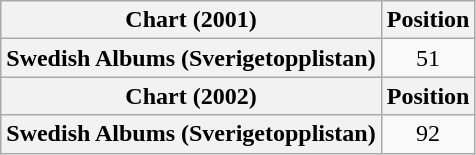<table class="wikitable plainrowheaders" style="text-align:center">
<tr>
<th scope="col">Chart (2001)</th>
<th scope="col">Position</th>
</tr>
<tr>
<th scope="row">Swedish Albums (Sverigetopplistan)</th>
<td>51</td>
</tr>
<tr>
<th scope="col">Chart (2002)</th>
<th scope="col">Position</th>
</tr>
<tr>
<th scope="row">Swedish Albums (Sverigetopplistan)</th>
<td>92</td>
</tr>
</table>
